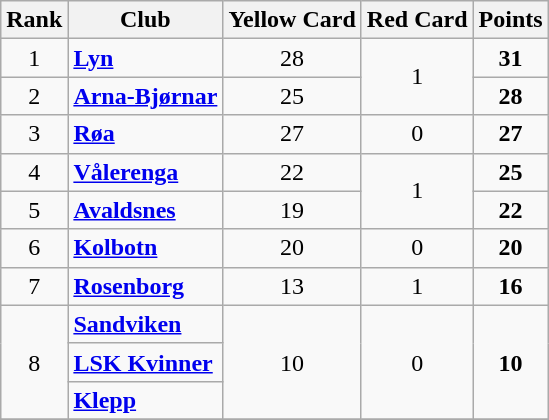<table class="wikitable sortable" style="text-align:center">
<tr>
<th>Rank</th>
<th>Club</th>
<th>Yellow Card</th>
<th>Red Card</th>
<th>Points</th>
</tr>
<tr>
<td>1</td>
<td align="left"><strong><a href='#'>Lyn</a></strong></td>
<td>28</td>
<td rowspan=2>1</td>
<td><strong>31</strong></td>
</tr>
<tr>
<td>2</td>
<td align="left"><strong><a href='#'>Arna-Bjørnar</a></strong></td>
<td>25</td>
<td><strong>28</strong></td>
</tr>
<tr>
<td>3</td>
<td align="left"><strong><a href='#'>Røa</a></strong></td>
<td>27</td>
<td>0</td>
<td><strong>27</strong></td>
</tr>
<tr>
<td>4</td>
<td align="left"><strong><a href='#'>Vålerenga</a></strong></td>
<td>22</td>
<td rowspan=2>1</td>
<td><strong>25</strong></td>
</tr>
<tr>
<td>5</td>
<td align="left"><strong><a href='#'>Avaldsnes</a></strong></td>
<td>19</td>
<td><strong>22</strong></td>
</tr>
<tr>
<td>6</td>
<td align="left"><strong><a href='#'>Kolbotn</a></strong></td>
<td>20</td>
<td>0</td>
<td><strong>20</strong></td>
</tr>
<tr>
<td>7</td>
<td align="left"><strong><a href='#'>Rosenborg</a></strong></td>
<td>13</td>
<td>1</td>
<td><strong>16</strong></td>
</tr>
<tr>
<td rowspan=3>8</td>
<td align="left"><strong><a href='#'>Sandviken</a></strong></td>
<td rowspan=3>10</td>
<td rowspan=3>0</td>
<td rowspan=3><strong>10</strong></td>
</tr>
<tr>
<td align="left"><strong><a href='#'>LSK Kvinner</a></strong></td>
</tr>
<tr>
<td align="left"><strong><a href='#'>Klepp</a></strong></td>
</tr>
<tr>
</tr>
</table>
